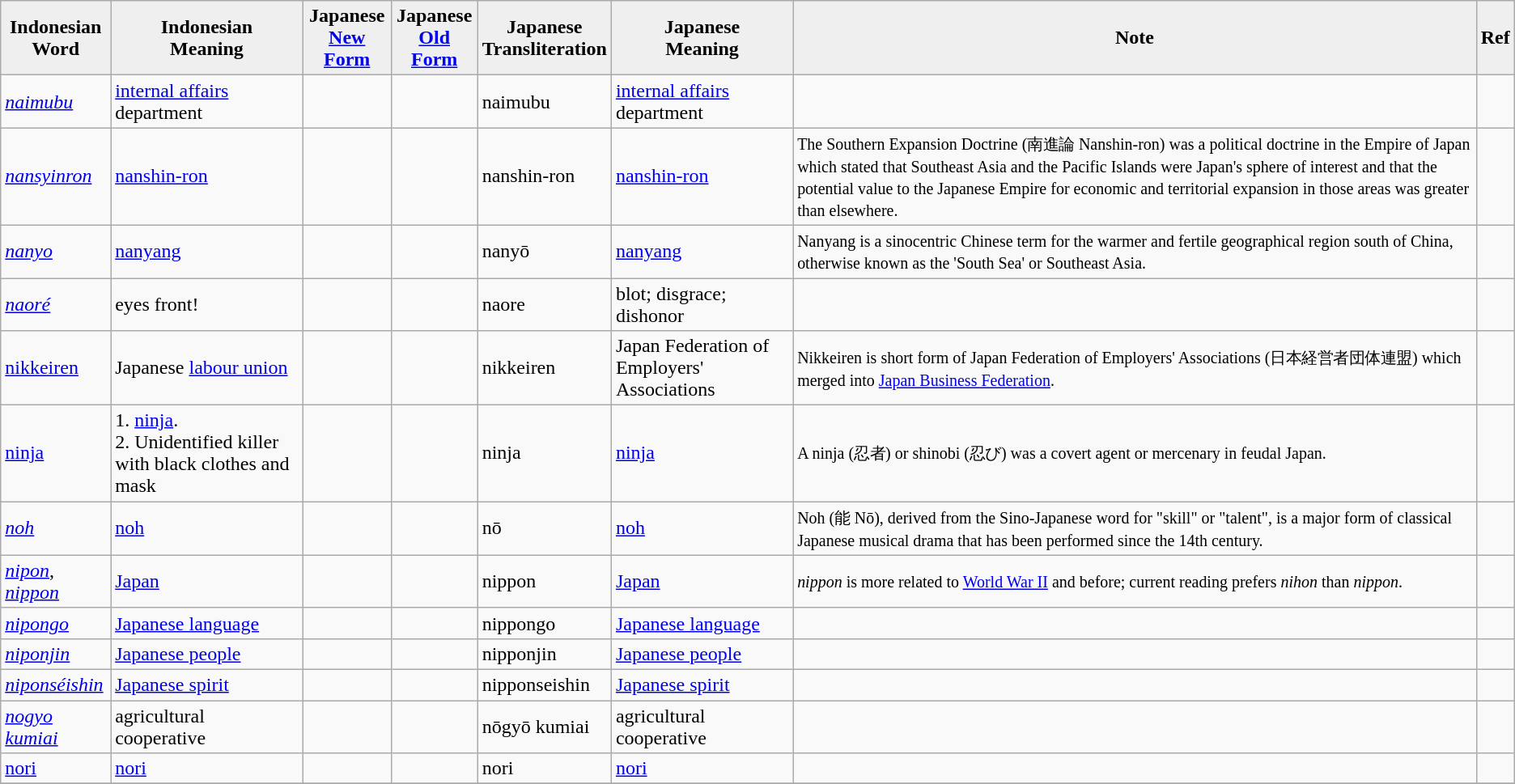<table class="wikitable">
<tr>
<th style="background:#efefef;">Indonesian <br>Word</th>
<th style="background:#efefef;">Indonesian <br>Meaning</th>
<th style="background:#efefef;">Japanese <br><a href='#'>New Form</a></th>
<th style="background:#efefef;">Japanese <br><a href='#'>Old Form</a></th>
<th style="background:#efefef;">Japanese <br>Transliteration</th>
<th style="background:#efefef;">Japanese <br>Meaning</th>
<th style="background:#efefef;">Note</th>
<th style="background:#efefef;">Ref</th>
</tr>
<tr>
<td><em><a href='#'>naimubu</a></em></td>
<td><a href='#'>internal affairs</a> department</td>
<td></td>
<td></td>
<td>naimubu</td>
<td><a href='#'>internal affairs</a> department</td>
<td><small></small></td>
<td></td>
</tr>
<tr>
<td><em><a href='#'>nansyinron</a></em></td>
<td><a href='#'>nanshin-ron</a></td>
<td></td>
<td></td>
<td>nanshin-ron</td>
<td><a href='#'>nanshin-ron</a></td>
<td><small>The Southern Expansion Doctrine (南進論 Nanshin-ron) was a political doctrine in the Empire of Japan which stated that Southeast Asia and the Pacific Islands were Japan's sphere of interest and that the potential value to the Japanese Empire for economic and territorial expansion in those areas was greater than elsewhere.</small></td>
<td></td>
</tr>
<tr>
<td><em><a href='#'>nanyo</a></em></td>
<td><a href='#'>nanyang</a></td>
<td></td>
<td></td>
<td>nanyō</td>
<td><a href='#'>nanyang</a></td>
<td><small>Nanyang is a sinocentric Chinese term for the warmer and fertile geographical region south of China, otherwise known as the 'South Sea' or Southeast Asia.</small></td>
<td></td>
</tr>
<tr>
<td><em><a href='#'>naoré</a></em></td>
<td>eyes front!</td>
<td></td>
<td></td>
<td>naore</td>
<td>blot; disgrace; dishonor</td>
<td><small></small></td>
<td></td>
</tr>
<tr>
<td><a href='#'>nikkeiren</a></td>
<td>Japanese <a href='#'>labour union</a></td>
<td></td>
<td></td>
<td>nikkeiren</td>
<td>Japan Federation of Employers' Associations</td>
<td><small>Nikkeiren is short form of Japan Federation of Employers' Associations (日本経営者団体連盟) which merged into <a href='#'>Japan Business Federation</a>.</small></td>
<td></td>
</tr>
<tr>
<td><a href='#'>ninja</a></td>
<td>1. <a href='#'>ninja</a>. <br>2. Unidentified killer with black clothes and mask</td>
<td></td>
<td></td>
<td>ninja</td>
<td><a href='#'>ninja</a></td>
<td><small>A ninja (忍者) or shinobi (忍び) was a covert agent or mercenary in feudal Japan.</small></td>
<td></td>
</tr>
<tr>
<td><em><a href='#'>noh</a></em></td>
<td><a href='#'>noh</a></td>
<td></td>
<td></td>
<td>nō</td>
<td><a href='#'>noh</a></td>
<td><small>Noh (能 Nō), derived from the Sino-Japanese word for "skill" or "talent", is a major form of classical Japanese musical drama that has been performed since the 14th century.</small></td>
<td></td>
</tr>
<tr>
<td><em><a href='#'>nipon</a></em>, <em><a href='#'>nippon</a></em></td>
<td><a href='#'>Japan</a></td>
<td></td>
<td></td>
<td>nippon</td>
<td><a href='#'>Japan</a></td>
<td><small><em>nippon</em> is more related to <a href='#'>World War II</a> and before; current reading prefers <em>nihon</em> than <em>nippon</em>.</small></td>
<td></td>
</tr>
<tr>
<td><em><a href='#'>nipongo</a></em></td>
<td><a href='#'>Japanese language</a></td>
<td></td>
<td></td>
<td>nippongo</td>
<td><a href='#'>Japanese language</a></td>
<td><small></small></td>
<td></td>
</tr>
<tr>
<td><em><a href='#'>niponjin</a></em></td>
<td><a href='#'>Japanese people</a></td>
<td></td>
<td></td>
<td>nipponjin</td>
<td><a href='#'>Japanese people</a></td>
<td><small></small></td>
<td></td>
</tr>
<tr>
<td><em><a href='#'>niponséishin</a></em></td>
<td><a href='#'>Japanese spirit</a></td>
<td></td>
<td></td>
<td>nipponseishin</td>
<td><a href='#'>Japanese spirit</a></td>
<td><small></small></td>
<td></td>
</tr>
<tr>
<td><em><a href='#'>nogyo kumiai</a></em></td>
<td>agricultural cooperative</td>
<td></td>
<td></td>
<td>nōgyō kumiai</td>
<td>agricultural cooperative</td>
<td><small></small></td>
<td></td>
</tr>
<tr>
<td><a href='#'>nori</a></td>
<td><a href='#'>nori</a></td>
<td></td>
<td></td>
<td>nori</td>
<td><a href='#'>nori</a></td>
<td><small></small></td>
<td></td>
</tr>
<tr>
</tr>
</table>
